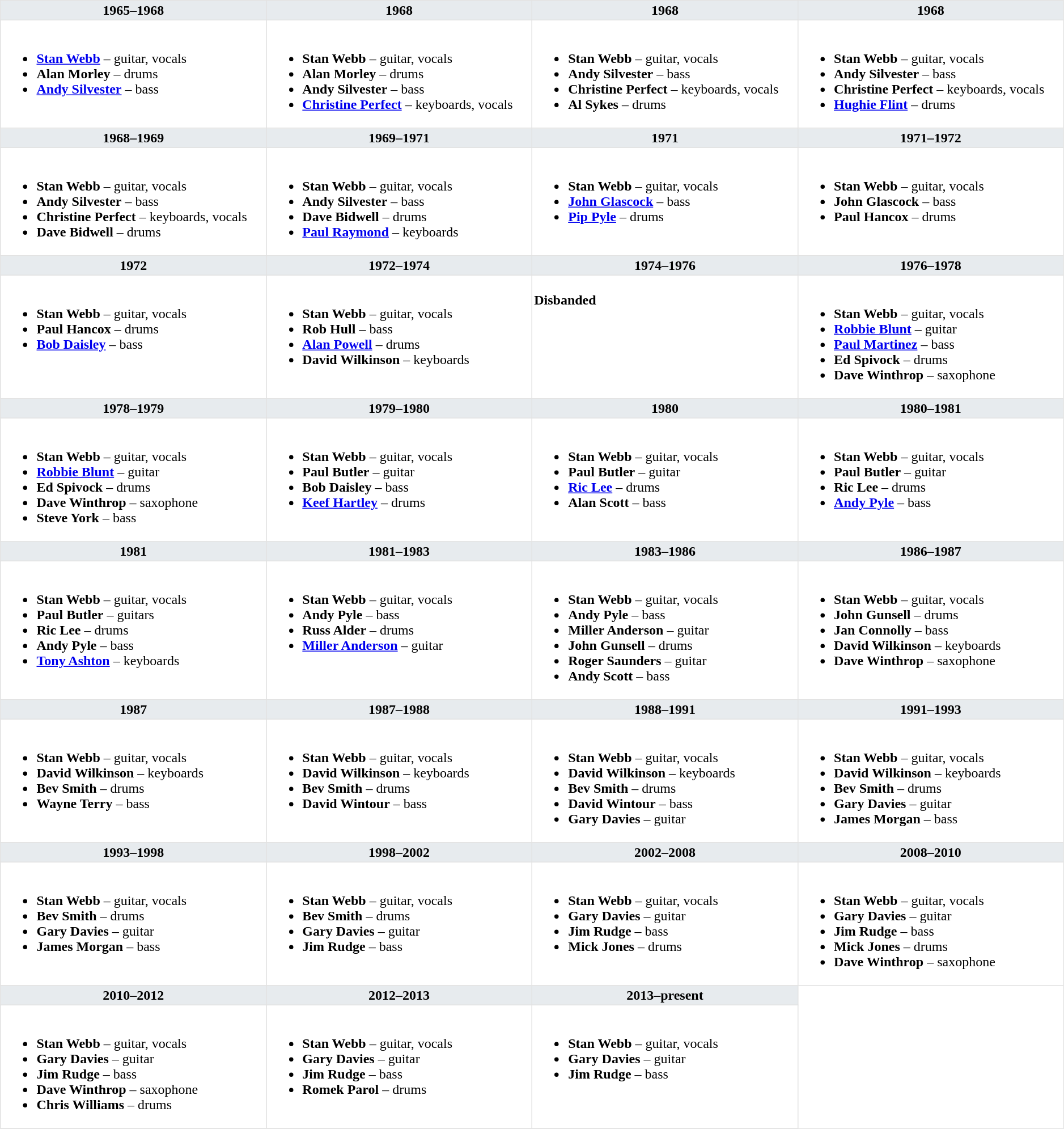<table class="toccolours" border=1 cellpadding=2 cellspacing=0 style="float: width: 375px; margin: 0 0 1em 1em; border-collapse: collapse; border: 1px solid #E2E2E2;" width=99%>
<tr>
<th bgcolor="#E7EBEE" valign=top width=25%>1965–1968</th>
<th bgcolor="#E7EBEE" valign=top width=25%>1968</th>
<th bgcolor="#E7EBEE" valign=top width=25%>1968</th>
<th bgcolor="#E7EBEE" valign=top width=25%>1968</th>
</tr>
<tr>
<td valign=top><br><ul><li><strong><a href='#'>Stan Webb</a></strong>  – guitar, vocals</li><li><strong>Alan Morley</strong>  – drums</li><li><strong><a href='#'>Andy Silvester</a></strong>  – bass</li></ul></td>
<td valign=top><br><ul><li><strong>Stan Webb</strong>  – guitar, vocals</li><li><strong>Alan Morley</strong>  – drums</li><li><strong>Andy Silvester</strong>  – bass</li><li><strong><a href='#'>Christine Perfect</a></strong>  – keyboards, vocals</li></ul></td>
<td valign=top><br><ul><li><strong>Stan Webb</strong>  – guitar, vocals</li><li><strong>Andy Silvester</strong>  – bass</li><li><strong>Christine Perfect</strong>  – keyboards, vocals</li><li><strong>Al Sykes</strong>  – drums</li></ul></td>
<td valign=top><br><ul><li><strong>Stan Webb</strong>  – guitar, vocals</li><li><strong>Andy Silvester</strong>  – bass</li><li><strong>Christine Perfect</strong>  – keyboards, vocals</li><li><strong><a href='#'>Hughie Flint</a></strong>  – drums</li></ul></td>
</tr>
<tr>
<th bgcolor="#E7EBEE" valign=top width=25%>1968–1969</th>
<th bgcolor="#E7EBEE" valign=top width=25%>1969–1971</th>
<th bgcolor="#E7EBEE" valign=top width=25%>1971</th>
<th bgcolor="#E7EBEE" valign=top width=25%>1971–1972</th>
</tr>
<tr>
<td valign=top><br><ul><li><strong>Stan Webb</strong>  – guitar, vocals</li><li><strong>Andy Silvester</strong>  – bass</li><li><strong>Christine Perfect</strong>  – keyboards, vocals</li><li><strong>Dave Bidwell</strong>  – drums</li></ul></td>
<td valign=top><br><ul><li><strong>Stan Webb</strong>  – guitar, vocals</li><li><strong>Andy Silvester</strong>  – bass</li><li><strong>Dave Bidwell</strong>  – drums</li><li><strong><a href='#'>Paul Raymond</a></strong>  – keyboards</li></ul></td>
<td valign=top><br><ul><li><strong>Stan Webb</strong>  – guitar, vocals</li><li><strong><a href='#'>John Glascock</a></strong>  – bass</li><li><strong><a href='#'>Pip Pyle</a></strong>  – drums</li></ul></td>
<td valign=top><br><ul><li><strong>Stan Webb</strong>  – guitar, vocals</li><li><strong>John Glascock</strong>  – bass</li><li><strong>Paul Hancox</strong>  – drums</li></ul></td>
</tr>
<tr>
<th bgcolor="#E7EBEE" valign=top width=25%>1972</th>
<th bgcolor="#E7EBEE" valign=top width=25%>1972–1974</th>
<th bgcolor="#E7EBEE" valign=top width=25%>1974–1976</th>
<th bgcolor="#E7EBEE" valign=top width=25%>1976–1978</th>
</tr>
<tr>
<td valign=top><br><ul><li><strong>Stan Webb</strong>  – guitar, vocals</li><li><strong>Paul Hancox</strong>  – drums</li><li><strong><a href='#'>Bob Daisley</a></strong>  – bass</li></ul></td>
<td valign=top><br><ul><li><strong>Stan Webb</strong>  – guitar, vocals</li><li><strong>Rob Hull</strong>  – bass</li><li><strong><a href='#'>Alan Powell</a></strong>  – drums</li><li><strong>David Wilkinson</strong>  – keyboards</li></ul></td>
<td valign=top><br><strong>Disbanded</strong></td>
<td valign=top><br><ul><li><strong>Stan Webb</strong>  – guitar, vocals</li><li><strong><a href='#'>Robbie Blunt</a></strong>  – guitar</li><li><strong><a href='#'>Paul Martinez</a></strong>  – bass</li><li><strong>Ed Spivock</strong>  – drums</li><li><strong>Dave Winthrop</strong>  – saxophone</li></ul></td>
</tr>
<tr>
<th bgcolor="#E7EBEE" valign=top width=25%>1978–1979</th>
<th bgcolor="#E7EBEE" valign=top width=25%>1979–1980</th>
<th bgcolor="#E7EBEE" valign=top width=25%>1980</th>
<th bgcolor="#E7EBEE" valign=top width=25%>1980–1981</th>
</tr>
<tr>
<td valign=top><br><ul><li><strong>Stan Webb</strong>  – guitar, vocals</li><li><strong><a href='#'>Robbie Blunt</a></strong>  – guitar</li><li><strong>Ed Spivock</strong>  – drums</li><li><strong>Dave Winthrop</strong>  – saxophone</li><li><strong>Steve York</strong>  – bass</li></ul></td>
<td valign=top><br><ul><li><strong>Stan Webb</strong>  – guitar, vocals</li><li><strong>Paul Butler</strong>  – guitar</li><li><strong>Bob Daisley</strong>  – bass</li><li><strong><a href='#'>Keef Hartley</a></strong>  – drums</li></ul></td>
<td valign=top><br><ul><li><strong>Stan Webb</strong>  – guitar, vocals</li><li><strong>Paul Butler</strong>  – guitar</li><li><strong><a href='#'>Ric Lee</a></strong>  – drums</li><li><strong>Alan Scott</strong>  – bass</li></ul></td>
<td valign=top><br><ul><li><strong>Stan Webb</strong>  – guitar, vocals</li><li><strong>Paul Butler</strong>  – guitar</li><li><strong>Ric Lee</strong>  – drums</li><li><strong><a href='#'>Andy Pyle</a></strong>  – bass</li></ul></td>
</tr>
<tr>
<th bgcolor="#E7EBEE" valign=top width=25%>1981</th>
<th bgcolor="#E7EBEE" valign=top width=25%>1981–1983</th>
<th bgcolor="#E7EBEE" valign=top width=25%>1983–1986</th>
<th bgcolor="#E7EBEE" valign=top width=25%>1986–1987</th>
</tr>
<tr>
<td valign=top><br><ul><li><strong>Stan Webb</strong>  – guitar, vocals</li><li><strong>Paul Butler</strong>  – guitars</li><li><strong>Ric Lee</strong>  – drums</li><li><strong>Andy Pyle</strong>  – bass</li><li><strong><a href='#'>Tony Ashton</a></strong>  – keyboards</li></ul></td>
<td valign=top><br><ul><li><strong>Stan Webb</strong>  – guitar, vocals</li><li><strong>Andy Pyle</strong>  – bass</li><li><strong>Russ Alder</strong>  – drums</li><li><strong><a href='#'>Miller Anderson</a></strong>  – guitar</li></ul></td>
<td valign=top><br><ul><li><strong>Stan Webb</strong>  – guitar, vocals</li><li><strong>Andy Pyle</strong>  – bass</li><li><strong>Miller Anderson</strong>  – guitar</li><li><strong>John Gunsell</strong>  – drums</li><li><strong>Roger Saunders</strong>  – guitar</li><li><strong>Andy Scott</strong>  – bass</li></ul></td>
<td valign=top><br><ul><li><strong>Stan Webb</strong>  – guitar, vocals</li><li><strong>John Gunsell</strong>  – drums</li><li><strong>Jan Connolly</strong>  – bass</li><li><strong>David Wilkinson</strong>  – keyboards</li><li><strong>Dave Winthrop</strong>  – saxophone</li></ul></td>
</tr>
<tr>
<th bgcolor="#E7EBEE" valign=top width=25%>1987</th>
<th bgcolor="#E7EBEE" valign=top width=25%>1987–1988</th>
<th bgcolor="#E7EBEE" valign=top width=25%>1988–1991</th>
<th bgcolor="#E7EBEE" valign=top width=25%>1991–1993</th>
</tr>
<tr>
<td valign=top><br><ul><li><strong>Stan Webb</strong>  – guitar, vocals</li><li><strong>David Wilkinson</strong>  – keyboards</li><li><strong>Bev Smith</strong>  – drums</li><li><strong>Wayne Terry</strong>  – bass</li></ul></td>
<td valign=top><br><ul><li><strong>Stan Webb</strong>  – guitar, vocals</li><li><strong>David Wilkinson</strong>  – keyboards</li><li><strong>Bev Smith</strong>  – drums</li><li><strong>David Wintour</strong>  – bass</li></ul></td>
<td valign=top><br><ul><li><strong>Stan Webb</strong>  – guitar, vocals</li><li><strong>David Wilkinson</strong>  – keyboards</li><li><strong>Bev Smith</strong>  – drums</li><li><strong>David Wintour</strong>  – bass</li><li><strong>Gary Davies</strong>  – guitar</li></ul></td>
<td valign=top><br><ul><li><strong>Stan Webb</strong>  – guitar, vocals</li><li><strong>David Wilkinson</strong>  – keyboards</li><li><strong>Bev Smith</strong>  – drums</li><li><strong>Gary Davies</strong>  – guitar</li><li><strong>James Morgan</strong>  – bass</li></ul></td>
</tr>
<tr>
<th bgcolor="#E7EBEE" valign=top width=25%>1993–1998</th>
<th bgcolor="#E7EBEE" valign=top width=25%>1998–2002</th>
<th bgcolor="#E7EBEE" valign=top width=25%>2002–2008</th>
<th bgcolor="#E7EBEE" valign=top width=25%>2008–2010</th>
</tr>
<tr>
<td valign=top><br><ul><li><strong>Stan Webb</strong>  – guitar, vocals</li><li><strong>Bev Smith</strong>  – drums</li><li><strong>Gary Davies</strong>  – guitar</li><li><strong>James Morgan</strong>  – bass</li></ul></td>
<td valign=top><br><ul><li><strong>Stan Webb</strong>  – guitar, vocals</li><li><strong>Bev Smith</strong>  – drums</li><li><strong>Gary Davies</strong>  – guitar</li><li><strong>Jim Rudge</strong>  – bass</li></ul></td>
<td valign=top><br><ul><li><strong>Stan Webb</strong>  – guitar, vocals</li><li><strong>Gary Davies</strong>  – guitar</li><li><strong>Jim Rudge</strong>  – bass</li><li><strong>Mick Jones</strong>  – drums</li></ul></td>
<td valign=top><br><ul><li><strong>Stan Webb</strong>  – guitar, vocals</li><li><strong>Gary Davies</strong>  – guitar</li><li><strong>Jim Rudge</strong>  – bass</li><li><strong>Mick Jones</strong>  – drums</li><li><strong>Dave Winthrop</strong>  – saxophone</li></ul></td>
</tr>
<tr>
<th bgcolor="#E7EBEE" valign=top width=25%>2010–2012</th>
<th bgcolor="#E7EBEE" valign=top width=25%>2012–2013</th>
<th bgcolor="#E7EBEE" valign=top width=25%>2013–present</th>
</tr>
<tr>
<td valign=top><br><ul><li><strong>Stan Webb</strong>  – guitar, vocals</li><li><strong>Gary Davies</strong>  – guitar</li><li><strong>Jim Rudge</strong>  – bass</li><li><strong>Dave Winthrop</strong>  – saxophone</li><li><strong>Chris Williams</strong>  – drums</li></ul></td>
<td valign=top><br><ul><li><strong>Stan Webb</strong>  – guitar, vocals</li><li><strong>Gary Davies</strong>  – guitar</li><li><strong>Jim Rudge</strong>  – bass</li><li><strong>Romek Parol</strong>  – drums</li></ul></td>
<td valign=top><br><ul><li><strong>Stan Webb</strong>  – guitar, vocals</li><li><strong>Gary Davies</strong>  – guitar</li><li><strong>Jim Rudge</strong>  – bass</li></ul></td>
</tr>
<tr>
</tr>
</table>
